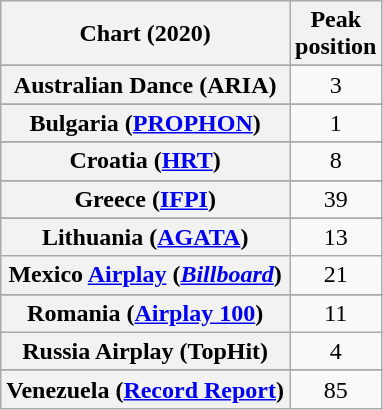<table class="wikitable sortable plainrowheaders" style="text-align:center">
<tr>
<th scope="col">Chart (2020)</th>
<th scope="col">Peak<br>position</th>
</tr>
<tr>
</tr>
<tr>
<th scope="row">Australian Dance (ARIA)</th>
<td>3</td>
</tr>
<tr>
</tr>
<tr>
</tr>
<tr>
<th scope="row">Bulgaria (<a href='#'>PROPHON</a>)</th>
<td>1</td>
</tr>
<tr>
</tr>
<tr>
</tr>
<tr>
<th scope="row">Croatia (<a href='#'>HRT</a>)</th>
<td>8</td>
</tr>
<tr>
</tr>
<tr>
</tr>
<tr>
</tr>
<tr>
</tr>
<tr>
</tr>
<tr>
</tr>
<tr>
<th scope="row">Greece (<a href='#'>IFPI</a>)</th>
<td>39</td>
</tr>
<tr>
</tr>
<tr>
</tr>
<tr>
</tr>
<tr>
</tr>
<tr>
<th scope="row">Lithuania (<a href='#'>AGATA</a>)</th>
<td>13</td>
</tr>
<tr>
<th scope="row">Mexico <a href='#'>Airplay</a> (<em><a href='#'>Billboard</a></em>)</th>
<td>21</td>
</tr>
<tr>
</tr>
<tr>
</tr>
<tr>
</tr>
<tr>
</tr>
<tr>
<th scope="row">Romania (<a href='#'>Airplay 100</a>)</th>
<td>11</td>
</tr>
<tr>
<th scope="row">Russia Airplay (TopHit)</th>
<td>4</td>
</tr>
<tr>
</tr>
<tr>
</tr>
<tr>
</tr>
<tr>
</tr>
<tr>
</tr>
<tr>
</tr>
<tr>
</tr>
<tr>
</tr>
<tr>
</tr>
<tr>
<th scope="row">Venezuela (<a href='#'>Record Report</a>)</th>
<td>85</td>
</tr>
</table>
